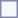<table style="border:1px solid #8888aa; background-color:#f7f8ff; padding:5px; font-size:95%; margin: 0px 12px 12px 0px;">
</table>
